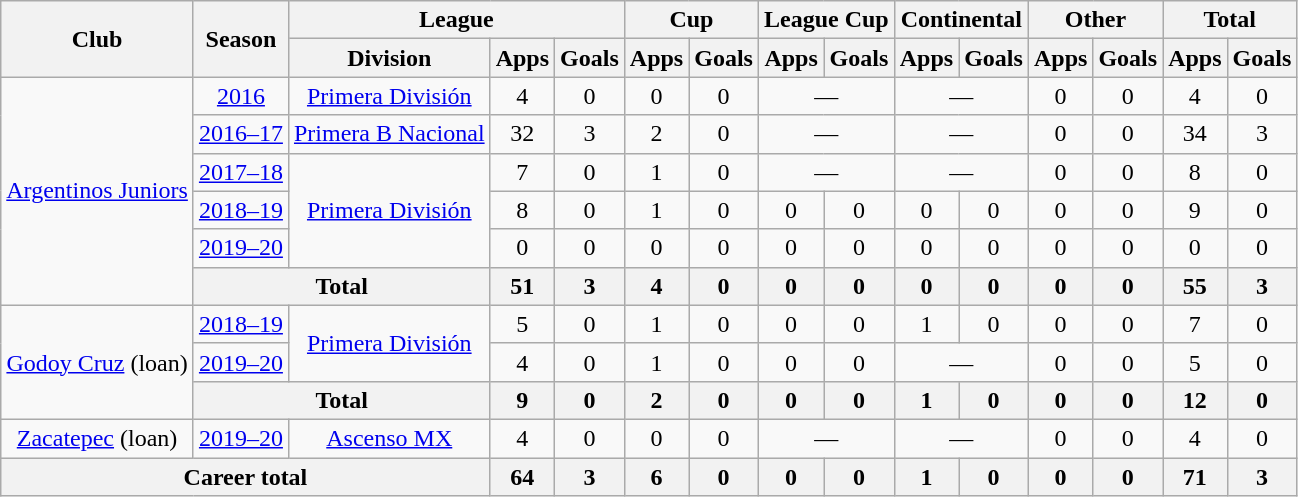<table class="wikitable" style="text-align:center">
<tr>
<th rowspan="2">Club</th>
<th rowspan="2">Season</th>
<th colspan="3">League</th>
<th colspan="2">Cup</th>
<th colspan="2">League Cup</th>
<th colspan="2">Continental</th>
<th colspan="2">Other</th>
<th colspan="2">Total</th>
</tr>
<tr>
<th>Division</th>
<th>Apps</th>
<th>Goals</th>
<th>Apps</th>
<th>Goals</th>
<th>Apps</th>
<th>Goals</th>
<th>Apps</th>
<th>Goals</th>
<th>Apps</th>
<th>Goals</th>
<th>Apps</th>
<th>Goals</th>
</tr>
<tr>
<td rowspan="6"><a href='#'>Argentinos Juniors</a></td>
<td><a href='#'>2016</a></td>
<td rowspan="1"><a href='#'>Primera División</a></td>
<td>4</td>
<td>0</td>
<td>0</td>
<td>0</td>
<td colspan="2">—</td>
<td colspan="2">—</td>
<td>0</td>
<td>0</td>
<td>4</td>
<td>0</td>
</tr>
<tr>
<td><a href='#'>2016–17</a></td>
<td rowspan="1"><a href='#'>Primera B Nacional</a></td>
<td>32</td>
<td>3</td>
<td>2</td>
<td>0</td>
<td colspan="2">—</td>
<td colspan="2">—</td>
<td>0</td>
<td>0</td>
<td>34</td>
<td>3</td>
</tr>
<tr>
<td><a href='#'>2017–18</a></td>
<td rowspan="3"><a href='#'>Primera División</a></td>
<td>7</td>
<td>0</td>
<td>1</td>
<td>0</td>
<td colspan="2">—</td>
<td colspan="2">—</td>
<td>0</td>
<td>0</td>
<td>8</td>
<td>0</td>
</tr>
<tr>
<td><a href='#'>2018–19</a></td>
<td>8</td>
<td>0</td>
<td>1</td>
<td>0</td>
<td>0</td>
<td>0</td>
<td>0</td>
<td>0</td>
<td>0</td>
<td>0</td>
<td>9</td>
<td>0</td>
</tr>
<tr>
<td><a href='#'>2019–20</a></td>
<td>0</td>
<td>0</td>
<td>0</td>
<td>0</td>
<td>0</td>
<td>0</td>
<td>0</td>
<td>0</td>
<td>0</td>
<td>0</td>
<td>0</td>
<td>0</td>
</tr>
<tr>
<th colspan="2">Total</th>
<th>51</th>
<th>3</th>
<th>4</th>
<th>0</th>
<th>0</th>
<th>0</th>
<th>0</th>
<th>0</th>
<th>0</th>
<th>0</th>
<th>55</th>
<th>3</th>
</tr>
<tr>
<td rowspan="3"><a href='#'>Godoy Cruz</a> (loan)</td>
<td><a href='#'>2018–19</a></td>
<td rowspan="2"><a href='#'>Primera División</a></td>
<td>5</td>
<td>0</td>
<td>1</td>
<td>0</td>
<td>0</td>
<td>0</td>
<td>1</td>
<td>0</td>
<td>0</td>
<td>0</td>
<td>7</td>
<td>0</td>
</tr>
<tr>
<td><a href='#'>2019–20</a></td>
<td>4</td>
<td>0</td>
<td>1</td>
<td>0</td>
<td>0</td>
<td>0</td>
<td colspan="2">—</td>
<td>0</td>
<td>0</td>
<td>5</td>
<td>0</td>
</tr>
<tr>
<th colspan="2">Total</th>
<th>9</th>
<th>0</th>
<th>2</th>
<th>0</th>
<th>0</th>
<th>0</th>
<th>1</th>
<th>0</th>
<th>0</th>
<th>0</th>
<th>12</th>
<th>0</th>
</tr>
<tr>
<td rowspan="1"><a href='#'>Zacatepec</a> (loan)</td>
<td><a href='#'>2019–20</a></td>
<td rowspan="1"><a href='#'>Ascenso MX</a></td>
<td>4</td>
<td>0</td>
<td>0</td>
<td>0</td>
<td colspan="2">—</td>
<td colspan="2">—</td>
<td>0</td>
<td>0</td>
<td>4</td>
<td>0</td>
</tr>
<tr>
<th colspan="3">Career total</th>
<th>64</th>
<th>3</th>
<th>6</th>
<th>0</th>
<th>0</th>
<th>0</th>
<th>1</th>
<th>0</th>
<th>0</th>
<th>0</th>
<th>71</th>
<th>3</th>
</tr>
</table>
